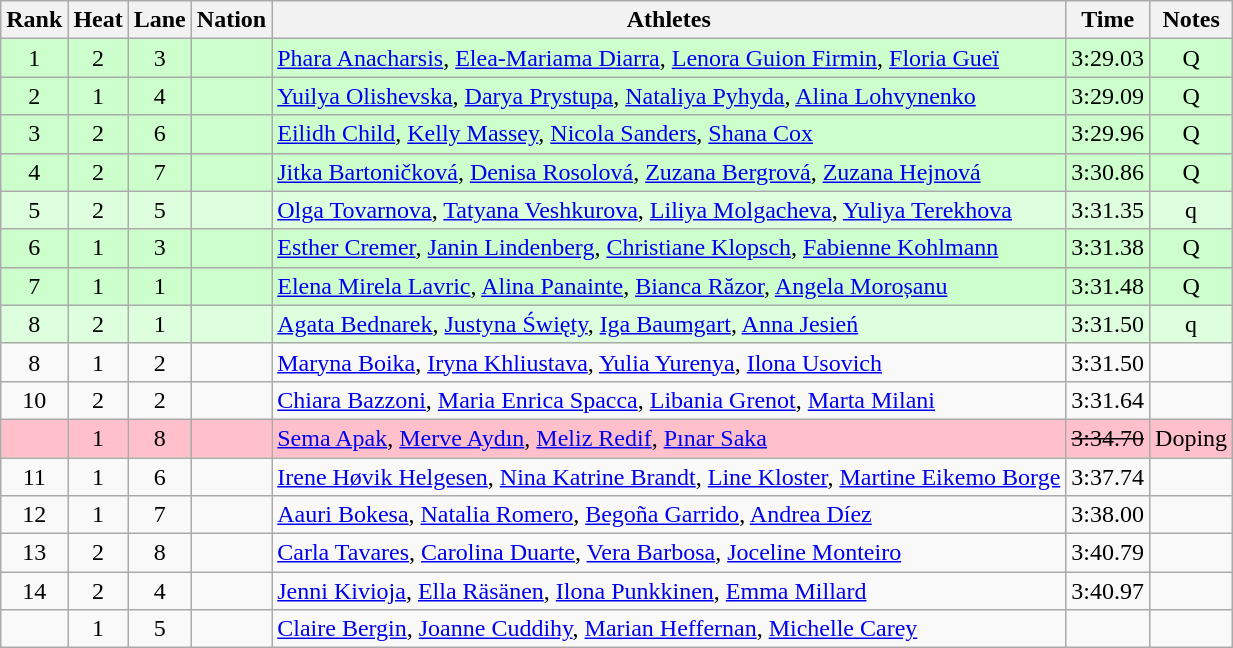<table class="wikitable sortable" style="text-align:center">
<tr>
<th>Rank</th>
<th>Heat</th>
<th>Lane</th>
<th>Nation</th>
<th>Athletes</th>
<th>Time</th>
<th>Notes</th>
</tr>
<tr bgcolor=ccffcc>
<td>1</td>
<td>2</td>
<td>3</td>
<td align=left></td>
<td align=left><a href='#'>Phara Anacharsis</a>, <a href='#'>Elea-Mariama Diarra</a>, <a href='#'>Lenora Guion Firmin</a>, <a href='#'>Floria Gueï</a></td>
<td>3:29.03</td>
<td>Q</td>
</tr>
<tr bgcolor=ccffcc>
<td>2</td>
<td>1</td>
<td>4</td>
<td align=left></td>
<td align=left><a href='#'>Yuilya Olishevska</a>, <a href='#'>Darya Prystupa</a>, <a href='#'>Nataliya Pyhyda</a>, <a href='#'>Alina Lohvynenko</a></td>
<td>3:29.09</td>
<td>Q</td>
</tr>
<tr bgcolor=ccffcc>
<td>3</td>
<td>2</td>
<td>6</td>
<td align=left></td>
<td align=left><a href='#'>Eilidh Child</a>, <a href='#'>Kelly Massey</a>, <a href='#'>Nicola Sanders</a>, <a href='#'>Shana Cox</a></td>
<td>3:29.96</td>
<td>Q</td>
</tr>
<tr bgcolor=ccffcc>
<td>4</td>
<td>2</td>
<td>7</td>
<td align=left></td>
<td align=left><a href='#'>Jitka Bartoničková</a>, <a href='#'>Denisa Rosolová</a>, <a href='#'>Zuzana Bergrová</a>, <a href='#'>Zuzana Hejnová</a></td>
<td>3:30.86</td>
<td>Q</td>
</tr>
<tr bgcolor=ddffdd>
<td>5</td>
<td>2</td>
<td>5</td>
<td align=left></td>
<td align=left><a href='#'>Olga Tovarnova</a>, <a href='#'>Tatyana Veshkurova</a>, <a href='#'>Liliya Molgacheva</a>, <a href='#'>Yuliya Terekhova</a></td>
<td>3:31.35</td>
<td>q</td>
</tr>
<tr bgcolor=ccffcc>
<td>6</td>
<td>1</td>
<td>3</td>
<td align=left></td>
<td align=left><a href='#'>Esther Cremer</a>, <a href='#'>Janin Lindenberg</a>, <a href='#'>Christiane Klopsch</a>, <a href='#'>Fabienne Kohlmann</a></td>
<td>3:31.38</td>
<td>Q</td>
</tr>
<tr bgcolor=ccffcc>
<td>7</td>
<td>1</td>
<td>1</td>
<td align=left></td>
<td align=left><a href='#'>Elena Mirela Lavric</a>, <a href='#'>Alina Panainte</a>, <a href='#'>Bianca Răzor</a>, <a href='#'>Angela Moroșanu</a></td>
<td>3:31.48</td>
<td>Q</td>
</tr>
<tr bgcolor=ddffdd>
<td>8</td>
<td>2</td>
<td>1</td>
<td align=left></td>
<td align=left><a href='#'>Agata Bednarek</a>, <a href='#'>Justyna Święty</a>, <a href='#'>Iga Baumgart</a>, <a href='#'>Anna Jesień</a></td>
<td>3:31.50</td>
<td>q</td>
</tr>
<tr>
<td>8</td>
<td>1</td>
<td>2</td>
<td align=left></td>
<td align=left><a href='#'>Maryna Boika</a>, <a href='#'>Iryna Khliustava</a>, <a href='#'>Yulia Yurenya</a>, <a href='#'>Ilona Usovich</a></td>
<td>3:31.50</td>
<td></td>
</tr>
<tr>
<td>10</td>
<td>2</td>
<td>2</td>
<td align=left></td>
<td align=left><a href='#'>Chiara Bazzoni</a>, <a href='#'>Maria Enrica Spacca</a>, <a href='#'>Libania Grenot</a>, <a href='#'>Marta Milani</a></td>
<td>3:31.64</td>
<td></td>
</tr>
<tr bgcolor=pink>
<td></td>
<td>1</td>
<td>8</td>
<td align=left></td>
<td align=left><a href='#'>Sema Apak</a>, <a href='#'>Merve Aydın</a>, <a href='#'>Meliz Redif</a>, <a href='#'>Pınar Saka</a></td>
<td><s>3:34.70</s></td>
<td>Doping</td>
</tr>
<tr>
<td>11</td>
<td>1</td>
<td>6</td>
<td align=left></td>
<td align=left><a href='#'>Irene Høvik Helgesen</a>, <a href='#'>Nina Katrine Brandt</a>, <a href='#'>Line Kloster</a>, <a href='#'>Martine Eikemo Borge</a></td>
<td>3:37.74</td>
<td></td>
</tr>
<tr>
<td>12</td>
<td>1</td>
<td>7</td>
<td align=left></td>
<td align=left><a href='#'>Aauri Bokesa</a>, <a href='#'>Natalia Romero</a>, <a href='#'>Begoña Garrido</a>, <a href='#'>Andrea Díez</a></td>
<td>3:38.00</td>
<td></td>
</tr>
<tr>
<td>13</td>
<td>2</td>
<td>8</td>
<td align=left></td>
<td align=left><a href='#'>Carla Tavares</a>, <a href='#'>Carolina Duarte</a>, <a href='#'>Vera Barbosa</a>, <a href='#'>Joceline Monteiro</a></td>
<td>3:40.79</td>
<td></td>
</tr>
<tr>
<td>14</td>
<td>2</td>
<td>4</td>
<td align=left></td>
<td align=left><a href='#'>Jenni Kivioja</a>, <a href='#'>Ella Räsänen</a>, <a href='#'>Ilona Punkkinen</a>, <a href='#'>Emma Millard</a></td>
<td>3:40.97</td>
<td></td>
</tr>
<tr>
<td></td>
<td>1</td>
<td>5</td>
<td align=left></td>
<td align=left><a href='#'>Claire Bergin</a>, <a href='#'>Joanne Cuddihy</a>, <a href='#'>Marian Heffernan</a>, <a href='#'>Michelle Carey</a></td>
<td></td>
<td></td>
</tr>
</table>
